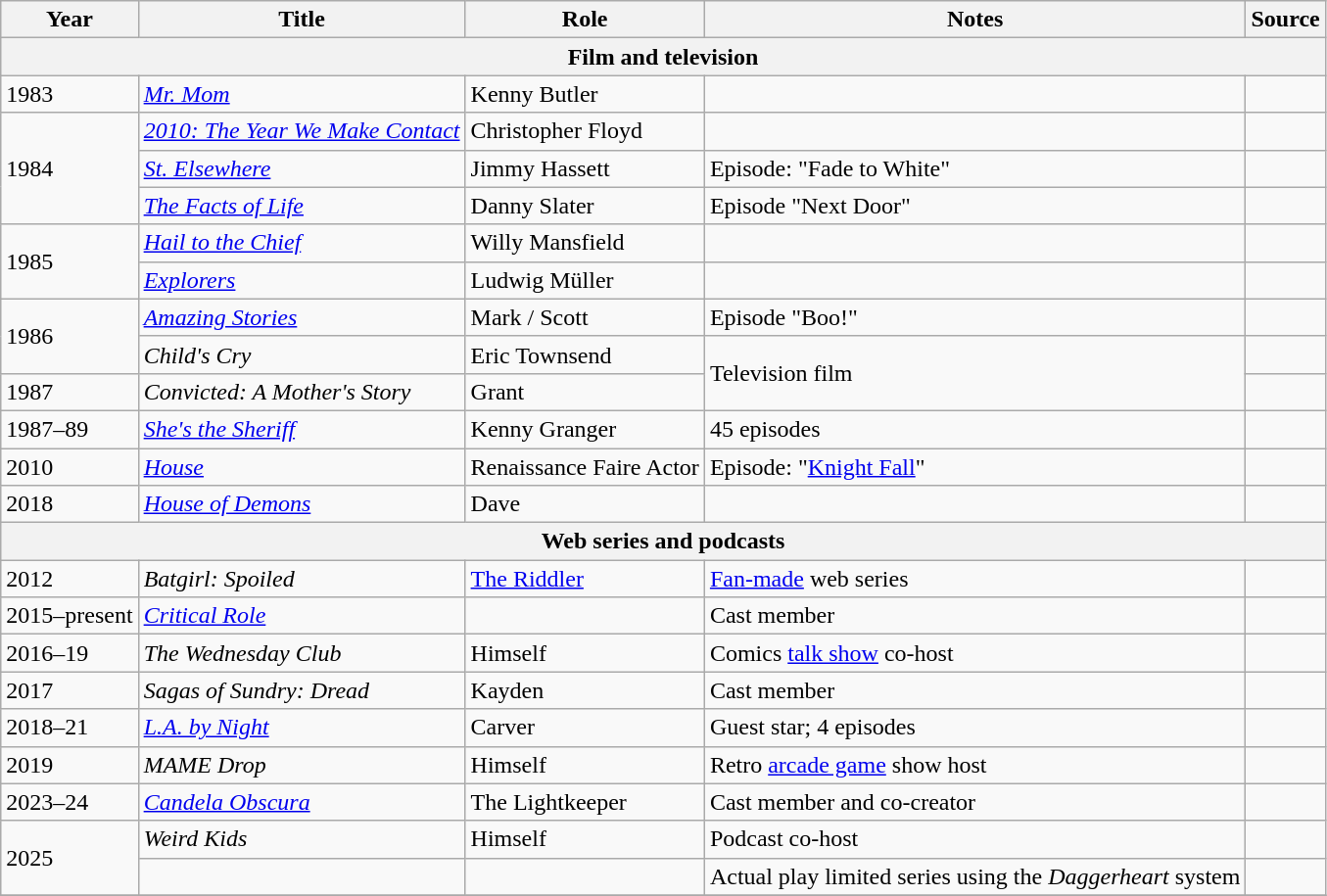<table class="wikitable sortable">
<tr>
<th scope="col">Year</th>
<th scope="col">Title</th>
<th scope="col">Role</th>
<th class="unsortable" scope="col">Notes</th>
<th class="unsortable" scope="col">Source</th>
</tr>
<tr>
<th colspan="5">Film and television</th>
</tr>
<tr>
<td>1983</td>
<td><em><a href='#'>Mr. Mom</a></em></td>
<td>Kenny Butler</td>
<td></td>
<td></td>
</tr>
<tr>
<td rowspan="3">1984</td>
<td><em><a href='#'>2010: The Year We Make Contact</a></em></td>
<td>Christopher Floyd</td>
<td></td>
<td></td>
</tr>
<tr>
<td><em><a href='#'>St. Elsewhere</a></em></td>
<td>Jimmy Hassett</td>
<td>Episode: "Fade to White"</td>
<td></td>
</tr>
<tr>
<td><em><a href='#'>The Facts of Life</a></em></td>
<td>Danny Slater</td>
<td>Episode "Next Door"</td>
<td></td>
</tr>
<tr>
<td rowspan="2">1985</td>
<td><em><a href='#'>Hail to the Chief</a></em></td>
<td>Willy Mansfield</td>
<td></td>
<td></td>
</tr>
<tr>
<td><em><a href='#'>Explorers</a></em></td>
<td>Ludwig Müller</td>
<td></td>
<td></td>
</tr>
<tr>
<td rowspan="2">1986</td>
<td><em><a href='#'>Amazing Stories</a></em></td>
<td>Mark / Scott</td>
<td>Episode "Boo!"</td>
<td></td>
</tr>
<tr>
<td><em>Child's Cry</em></td>
<td>Eric Townsend</td>
<td rowspan="2">Television film</td>
<td></td>
</tr>
<tr>
<td>1987</td>
<td><em>Convicted: A Mother's Story</em></td>
<td>Grant</td>
<td></td>
</tr>
<tr>
<td>1987–89</td>
<td><em><a href='#'>She's the Sheriff</a></em></td>
<td>Kenny Granger</td>
<td>45 episodes</td>
<td></td>
</tr>
<tr>
<td>2010</td>
<td><em><a href='#'>House</a></em></td>
<td>Renaissance Faire Actor</td>
<td>Episode: "<a href='#'>Knight Fall</a>"</td>
<td></td>
</tr>
<tr>
<td>2018</td>
<td><em><a href='#'>House of Demons</a></em></td>
<td>Dave</td>
<td></td>
<td></td>
</tr>
<tr>
<th colspan="5">Web series and podcasts</th>
</tr>
<tr>
<td>2012</td>
<td><em>Batgirl: Spoiled</em></td>
<td><a href='#'>The Riddler</a></td>
<td><a href='#'>Fan-made</a> web series</td>
<td></td>
</tr>
<tr>
<td>2015–present</td>
<td><em><a href='#'>Critical Role</a></em></td>
<td></td>
<td>Cast member</td>
<td></td>
</tr>
<tr>
<td>2016–19</td>
<td><em>The Wednesday Club</em></td>
<td>Himself</td>
<td>Comics <a href='#'>talk show</a> co-host</td>
<td></td>
</tr>
<tr>
<td>2017</td>
<td><em>Sagas of Sundry: Dread</em></td>
<td>Kayden</td>
<td>Cast member</td>
<td></td>
</tr>
<tr>
<td>2018–21</td>
<td><em><a href='#'>L.A. by Night</a></em></td>
<td>Carver</td>
<td>Guest star; 4 episodes</td>
<td></td>
</tr>
<tr>
<td>2019</td>
<td><em>MAME Drop</em></td>
<td>Himself</td>
<td>Retro <a href='#'>arcade game</a> show host</td>
<td></td>
</tr>
<tr>
<td>2023–24</td>
<td><em><a href='#'>Candela Obscura</a></em></td>
<td>The Lightkeeper</td>
<td>Cast member and co-creator</td>
<td><em></em></td>
</tr>
<tr>
<td rowspan="2">2025</td>
<td><em>Weird Kids</em></td>
<td>Himself</td>
<td>Podcast co-host</td>
<td></td>
</tr>
<tr>
<td></td>
<td></td>
<td>Actual play limited series using the <em>Daggerheart</em> system</td>
<td></td>
</tr>
<tr>
</tr>
</table>
